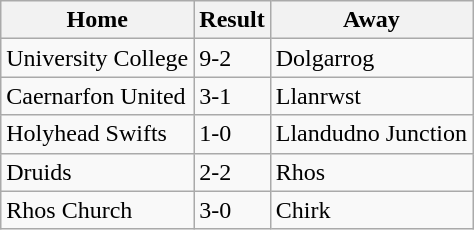<table class="wikitable">
<tr>
<th>Home</th>
<th>Result</th>
<th>Away</th>
</tr>
<tr>
<td>University College</td>
<td>9-2</td>
<td>Dolgarrog</td>
</tr>
<tr>
<td>Caernarfon United</td>
<td>3-1</td>
<td>Llanrwst</td>
</tr>
<tr>
<td>Holyhead Swifts</td>
<td>1-0</td>
<td>Llandudno Junction</td>
</tr>
<tr>
<td>Druids</td>
<td>2-2</td>
<td>Rhos</td>
</tr>
<tr>
<td>Rhos Church</td>
<td>3-0</td>
<td>Chirk</td>
</tr>
</table>
